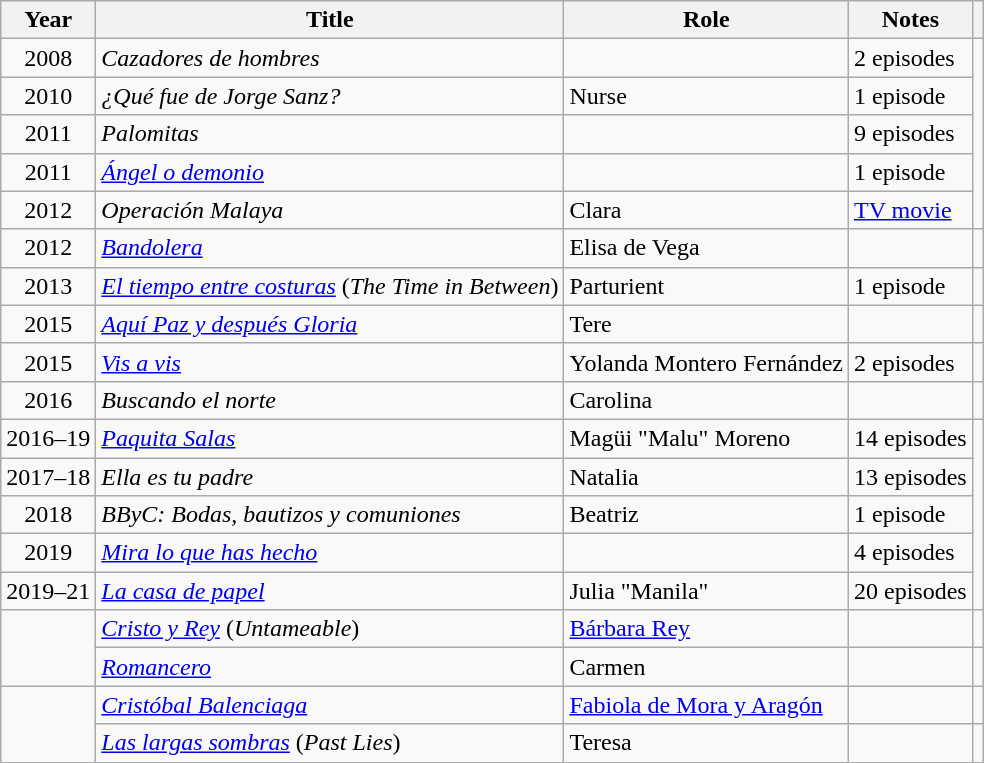<table class="wikitable sortable">
<tr>
<th>Year</th>
<th>Title</th>
<th>Role</th>
<th class="unsortable">Notes</th>
<th class="unsortable"></th>
</tr>
<tr>
<td align = "center">2008</td>
<td><em>Cazadores de hombres</em></td>
<td></td>
<td>2 episodes</td>
</tr>
<tr>
<td align = "center">2010</td>
<td><em>¿Qué fue de Jorge Sanz?</em></td>
<td>Nurse</td>
<td>1 episode</td>
</tr>
<tr>
<td align = "center">2011</td>
<td><em>Palomitas</em></td>
<td></td>
<td>9 episodes</td>
</tr>
<tr>
<td align = "center">2011</td>
<td><em><a href='#'>Ángel o demonio</a></em></td>
<td></td>
<td>1 episode</td>
</tr>
<tr>
<td align = "center">2012</td>
<td><em>Operación Malaya</em></td>
<td>Clara</td>
<td><a href='#'>TV movie</a></td>
</tr>
<tr>
<td align = "center">2012</td>
<td><em><a href='#'>Bandolera</a></em></td>
<td>Elisa de Vega</td>
<td></td>
<td align = "center"></td>
</tr>
<tr>
<td align = "center">2013</td>
<td><em><a href='#'>El tiempo entre costuras</a></em> (<em>The Time in Between</em>)</td>
<td>Parturient</td>
<td>1 episode</td>
</tr>
<tr>
<td align = "center">2015</td>
<td><em><a href='#'>Aquí Paz y después Gloria</a></em></td>
<td>Tere</td>
<td></td>
<td align = "center"></td>
</tr>
<tr>
<td align = "center">2015</td>
<td><em><a href='#'>Vis a vis</a></em></td>
<td>Yolanda Montero Fernández</td>
<td>2 episodes</td>
</tr>
<tr>
<td align = "center">2016</td>
<td><em>Buscando el norte</em></td>
<td>Carolina</td>
<td></td>
<td align = "center"></td>
</tr>
<tr>
<td align = "center">2016–19</td>
<td><em><a href='#'>Paquita Salas</a></em></td>
<td>Magüi "Malu" Moreno</td>
<td>14 episodes</td>
</tr>
<tr>
<td align = "center">2017–18</td>
<td><em>Ella es tu padre</em></td>
<td>Natalia</td>
<td>13 episodes</td>
</tr>
<tr>
<td align = "center">2018</td>
<td><em>BByC: Bodas, bautizos y comuniones</em></td>
<td>Beatriz</td>
<td>1 episode</td>
</tr>
<tr>
<td align = "center">2019</td>
<td><em><a href='#'>Mira lo que has hecho</a></em></td>
<td></td>
<td>4 episodes</td>
</tr>
<tr>
<td align = "center">2019–21</td>
<td><em><a href='#'>La casa de papel</a></em></td>
<td>Julia "Manila"</td>
<td>20 episodes</td>
</tr>
<tr>
<td rowspan = "2"></td>
<td><em><a href='#'>Cristo y Rey</a></em> (<em>Untameable</em>)</td>
<td><a href='#'>Bárbara Rey</a></td>
<td></td>
<td align = "center"></td>
</tr>
<tr>
<td><em><a href='#'>Romancero</a></em></td>
<td>Carmen</td>
<td></td>
<td align = "center"></td>
</tr>
<tr>
<td rowspan = "2"></td>
<td><em><a href='#'>Cristóbal Balenciaga</a></em></td>
<td><a href='#'>Fabiola de Mora y Aragón</a></td>
<td></td>
<td align = "center"></td>
</tr>
<tr>
<td><em><a href='#'>Las largas sombras</a></em> (<em>Past Lies</em>)</td>
<td>Teresa</td>
<td></td>
<td></td>
</tr>
</table>
